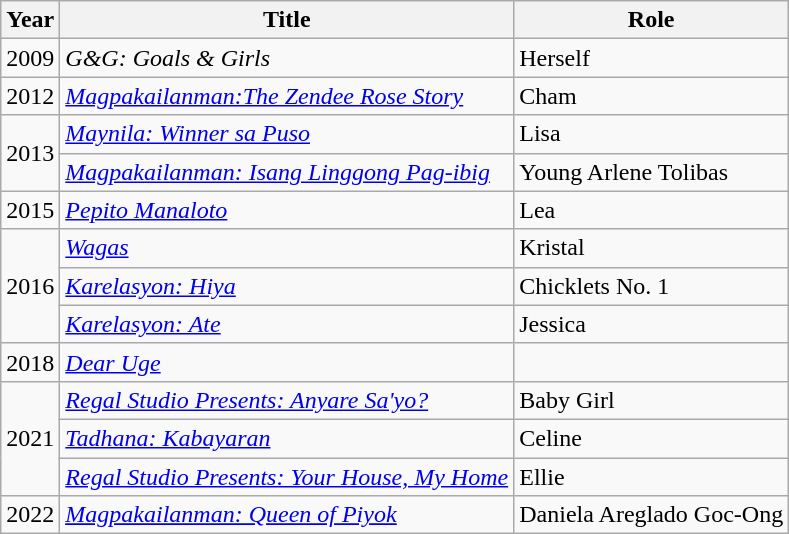<table class="wikitable sortable">
<tr>
<th>Year</th>
<th>Title</th>
<th>Role</th>
</tr>
<tr>
<td>2009</td>
<td><em>G&G: Goals & Girls</em></td>
<td>Herself</td>
</tr>
<tr>
<td>2012</td>
<td><em><a href='#'>Magpakailanman:The Zendee Rose Story</a></em></td>
<td>Cham</td>
</tr>
<tr>
<td rowspan="2">2013</td>
<td><em><a href='#'>Maynila: Winner sa Puso</a></em></td>
<td>Lisa</td>
</tr>
<tr>
<td><em><a href='#'>Magpakailanman: Isang Linggong Pag-ibig</a></em></td>
<td>Young Arlene Tolibas</td>
</tr>
<tr>
<td>2015</td>
<td><em><a href='#'>Pepito Manaloto</a></em></td>
<td>Lea</td>
</tr>
<tr>
<td rowspan="3">2016</td>
<td><em><a href='#'>Wagas</a></em></td>
<td>Kristal</td>
</tr>
<tr>
<td><em><a href='#'>Karelasyon: Hiya</a></em></td>
<td>Chicklets No. 1</td>
</tr>
<tr>
<td><em><a href='#'>Karelasyon: Ate</a></em></td>
<td>Jessica</td>
</tr>
<tr>
<td>2018</td>
<td><em><a href='#'>Dear Uge</a></em></td>
<td></td>
</tr>
<tr>
<td rowspan="3">2021</td>
<td><a href='#'><em>Regal Studio Presents: Anyare Sa'yo?</em></a></td>
<td>Baby Girl</td>
</tr>
<tr>
<td><em><a href='#'>Tadhana: Kabayaran</a></em></td>
<td>Celine</td>
</tr>
<tr>
<td><a href='#'><em>Regal Studio Presents: Your House, My Home</em></a></td>
<td>Ellie</td>
</tr>
<tr>
<td>2022</td>
<td><a href='#'><u><em>Magpakailanman: Queen of Piyok</em></u></a></td>
<td>Daniela Areglado Goc-Ong</td>
</tr>
</table>
